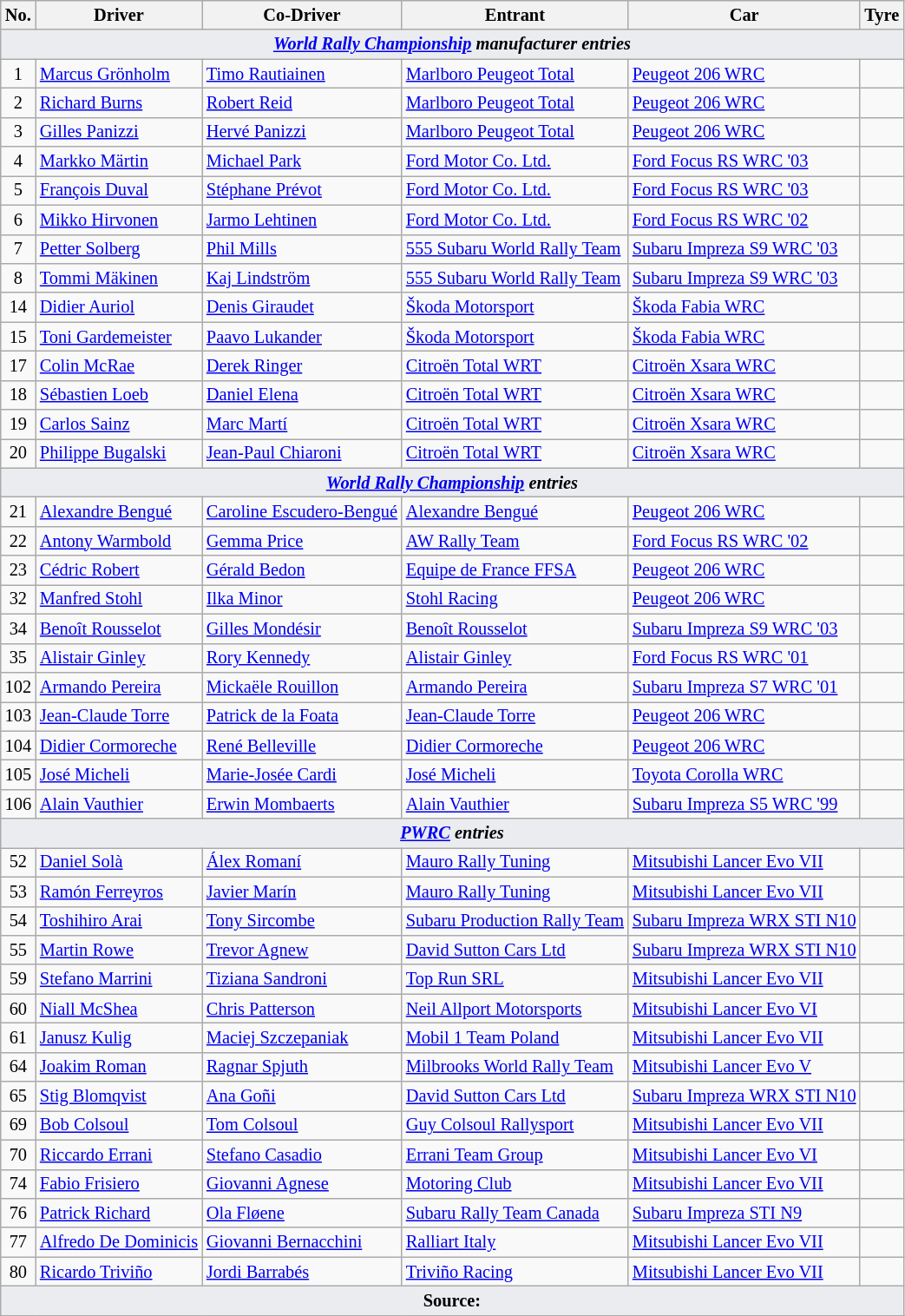<table class="wikitable" style="font-size: 85%;">
<tr>
<th>No.</th>
<th>Driver</th>
<th>Co-Driver</th>
<th>Entrant</th>
<th>Car</th>
<th>Tyre</th>
</tr>
<tr>
<td style="background-color:#EAECF0; text-align:center" colspan="6"><strong><em><a href='#'>World Rally Championship</a> manufacturer entries</em></strong></td>
</tr>
<tr>
<td align="center">1</td>
<td> <a href='#'>Marcus Grönholm</a></td>
<td> <a href='#'>Timo Rautiainen</a></td>
<td> <a href='#'>Marlboro Peugeot Total</a></td>
<td><a href='#'>Peugeot 206 WRC</a></td>
<td align="center"></td>
</tr>
<tr>
<td align="center">2</td>
<td> <a href='#'>Richard Burns</a></td>
<td> <a href='#'>Robert Reid</a></td>
<td> <a href='#'>Marlboro Peugeot Total</a></td>
<td><a href='#'>Peugeot 206 WRC</a></td>
<td align="center"></td>
</tr>
<tr>
<td align="center">3</td>
<td> <a href='#'>Gilles Panizzi</a></td>
<td> <a href='#'>Hervé Panizzi</a></td>
<td> <a href='#'>Marlboro Peugeot Total</a></td>
<td><a href='#'>Peugeot 206 WRC</a></td>
<td align="center"></td>
</tr>
<tr>
<td align="center">4</td>
<td> <a href='#'>Markko Märtin</a></td>
<td> <a href='#'>Michael Park</a></td>
<td> <a href='#'>Ford Motor Co. Ltd.</a></td>
<td><a href='#'>Ford Focus RS WRC '03</a></td>
<td align="center"></td>
</tr>
<tr>
<td align="center">5</td>
<td> <a href='#'>François Duval</a></td>
<td> <a href='#'>Stéphane Prévot</a></td>
<td> <a href='#'>Ford Motor Co. Ltd.</a></td>
<td><a href='#'>Ford Focus RS WRC '03</a></td>
<td align="center"></td>
</tr>
<tr>
<td align="center">6</td>
<td> <a href='#'>Mikko Hirvonen</a></td>
<td> <a href='#'>Jarmo Lehtinen</a></td>
<td> <a href='#'>Ford Motor Co. Ltd.</a></td>
<td><a href='#'>Ford Focus RS WRC '02</a></td>
<td align="center"></td>
</tr>
<tr>
<td align="center">7</td>
<td> <a href='#'>Petter Solberg</a></td>
<td> <a href='#'>Phil Mills</a></td>
<td> <a href='#'>555 Subaru World Rally Team</a></td>
<td><a href='#'>Subaru Impreza S9 WRC '03</a></td>
<td align="center"></td>
</tr>
<tr>
<td align="center">8</td>
<td> <a href='#'>Tommi Mäkinen</a></td>
<td> <a href='#'>Kaj Lindström</a></td>
<td> <a href='#'>555 Subaru World Rally Team</a></td>
<td><a href='#'>Subaru Impreza S9 WRC '03</a></td>
<td align="center"></td>
</tr>
<tr>
<td align="center">14</td>
<td> <a href='#'>Didier Auriol</a></td>
<td> <a href='#'>Denis Giraudet</a></td>
<td> <a href='#'>Škoda Motorsport</a></td>
<td><a href='#'>Škoda Fabia WRC</a></td>
<td align="center"></td>
</tr>
<tr>
<td align="center">15</td>
<td> <a href='#'>Toni Gardemeister</a></td>
<td> <a href='#'>Paavo Lukander</a></td>
<td> <a href='#'>Škoda Motorsport</a></td>
<td><a href='#'>Škoda Fabia WRC</a></td>
<td align="center"></td>
</tr>
<tr>
<td align="center">17</td>
<td> <a href='#'>Colin McRae</a></td>
<td> <a href='#'>Derek Ringer</a></td>
<td> <a href='#'>Citroën Total WRT</a></td>
<td><a href='#'>Citroën Xsara WRC</a></td>
<td align="center"></td>
</tr>
<tr>
<td align="center">18</td>
<td> <a href='#'>Sébastien Loeb</a></td>
<td> <a href='#'>Daniel Elena</a></td>
<td> <a href='#'>Citroën Total WRT</a></td>
<td><a href='#'>Citroën Xsara WRC</a></td>
<td align="center"></td>
</tr>
<tr>
<td align="center">19</td>
<td> <a href='#'>Carlos Sainz</a></td>
<td> <a href='#'>Marc Martí</a></td>
<td> <a href='#'>Citroën Total WRT</a></td>
<td><a href='#'>Citroën Xsara WRC</a></td>
<td align="center"></td>
</tr>
<tr>
<td align="center">20</td>
<td> <a href='#'>Philippe Bugalski</a></td>
<td> <a href='#'>Jean-Paul Chiaroni</a></td>
<td> <a href='#'>Citroën Total WRT</a></td>
<td><a href='#'>Citroën Xsara WRC</a></td>
<td align="center"></td>
</tr>
<tr>
<td style="background-color:#EAECF0; text-align:center" colspan="6"><strong><em><a href='#'>World Rally Championship</a> entries</em></strong></td>
</tr>
<tr>
<td align="center">21</td>
<td> <a href='#'>Alexandre Bengué</a></td>
<td> <a href='#'>Caroline Escudero-Bengué</a></td>
<td> <a href='#'>Alexandre Bengué</a></td>
<td><a href='#'>Peugeot 206 WRC</a></td>
<td align="center"></td>
</tr>
<tr>
<td align="center">22</td>
<td> <a href='#'>Antony Warmbold</a></td>
<td> <a href='#'>Gemma Price</a></td>
<td> <a href='#'>AW Rally Team</a></td>
<td><a href='#'>Ford Focus RS WRC '02</a></td>
<td align="center"></td>
</tr>
<tr>
<td align="center">23</td>
<td> <a href='#'>Cédric Robert</a></td>
<td> <a href='#'>Gérald Bedon</a></td>
<td> <a href='#'>Equipe de France FFSA</a></td>
<td><a href='#'>Peugeot 206 WRC</a></td>
<td align="center"></td>
</tr>
<tr>
<td align="center">32</td>
<td> <a href='#'>Manfred Stohl</a></td>
<td> <a href='#'>Ilka Minor</a></td>
<td> <a href='#'>Stohl Racing</a></td>
<td><a href='#'>Peugeot 206 WRC</a></td>
<td align="center"></td>
</tr>
<tr>
<td align="center">34</td>
<td> <a href='#'>Benoît Rousselot</a></td>
<td> <a href='#'>Gilles Mondésir</a></td>
<td> <a href='#'>Benoît Rousselot</a></td>
<td><a href='#'>Subaru Impreza S9 WRC '03</a></td>
<td></td>
</tr>
<tr>
<td align="center">35</td>
<td> <a href='#'>Alistair Ginley</a></td>
<td> <a href='#'>Rory Kennedy</a></td>
<td> <a href='#'>Alistair Ginley</a></td>
<td><a href='#'>Ford Focus RS WRC '01</a></td>
<td></td>
</tr>
<tr>
<td align="center">102</td>
<td> <a href='#'>Armando Pereira</a></td>
<td> <a href='#'>Mickaële Rouillon</a></td>
<td> <a href='#'>Armando Pereira</a></td>
<td><a href='#'>Subaru Impreza S7 WRC '01</a></td>
<td align="center"></td>
</tr>
<tr>
<td align="center">103</td>
<td> <a href='#'>Jean-Claude Torre</a></td>
<td> <a href='#'>Patrick de la Foata</a></td>
<td> <a href='#'>Jean-Claude Torre</a></td>
<td><a href='#'>Peugeot 206 WRC</a></td>
<td align="center"></td>
</tr>
<tr>
<td align="center">104</td>
<td> <a href='#'>Didier Cormoreche</a></td>
<td> <a href='#'>René Belleville</a></td>
<td> <a href='#'>Didier Cormoreche</a></td>
<td><a href='#'>Peugeot 206 WRC</a></td>
<td align="center"></td>
</tr>
<tr>
<td align="center">105</td>
<td> <a href='#'>José Micheli</a></td>
<td> <a href='#'>Marie-Josée Cardi</a></td>
<td> <a href='#'>José Micheli</a></td>
<td><a href='#'>Toyota Corolla WRC</a></td>
<td align="center"></td>
</tr>
<tr>
<td align="center">106</td>
<td> <a href='#'>Alain Vauthier</a></td>
<td> <a href='#'>Erwin Mombaerts</a></td>
<td> <a href='#'>Alain Vauthier</a></td>
<td><a href='#'>Subaru Impreza S5 WRC '99</a></td>
<td align="center"></td>
</tr>
<tr>
<td style="background-color:#EAECF0; text-align:center" colspan="6"><strong><em><a href='#'>PWRC</a> entries</em></strong></td>
</tr>
<tr>
<td align="center">52</td>
<td> <a href='#'>Daniel Solà</a></td>
<td> <a href='#'>Álex Romaní</a></td>
<td> <a href='#'>Mauro Rally Tuning</a></td>
<td><a href='#'>Mitsubishi Lancer Evo VII</a></td>
<td align="center"></td>
</tr>
<tr>
<td align="center">53</td>
<td> <a href='#'>Ramón Ferreyros</a></td>
<td> <a href='#'>Javier Marín</a></td>
<td> <a href='#'>Mauro Rally Tuning</a></td>
<td><a href='#'>Mitsubishi Lancer Evo VII</a></td>
<td></td>
</tr>
<tr>
<td align="center">54</td>
<td> <a href='#'>Toshihiro Arai</a></td>
<td> <a href='#'>Tony Sircombe</a></td>
<td> <a href='#'>Subaru Production Rally Team</a></td>
<td><a href='#'>Subaru Impreza WRX STI N10</a></td>
<td align="center"></td>
</tr>
<tr>
<td align="center">55</td>
<td> <a href='#'>Martin Rowe</a></td>
<td> <a href='#'>Trevor Agnew</a></td>
<td> <a href='#'>David Sutton Cars Ltd</a></td>
<td><a href='#'>Subaru Impreza WRX STI N10</a></td>
<td align="center"></td>
</tr>
<tr>
<td align="center">59</td>
<td> <a href='#'>Stefano Marrini</a></td>
<td> <a href='#'>Tiziana Sandroni</a></td>
<td> <a href='#'>Top Run SRL</a></td>
<td><a href='#'>Mitsubishi Lancer Evo VII</a></td>
<td></td>
</tr>
<tr>
<td align="center">60</td>
<td> <a href='#'>Niall McShea</a></td>
<td> <a href='#'>Chris Patterson</a></td>
<td> <a href='#'>Neil Allport Motorsports</a></td>
<td><a href='#'>Mitsubishi Lancer Evo VI</a></td>
<td align="center"></td>
</tr>
<tr>
<td align="center">61</td>
<td> <a href='#'>Janusz Kulig</a></td>
<td> <a href='#'>Maciej Szczepaniak</a></td>
<td> <a href='#'>Mobil 1 Team Poland</a></td>
<td><a href='#'>Mitsubishi Lancer Evo VII</a></td>
<td></td>
</tr>
<tr>
<td align="center">64</td>
<td> <a href='#'>Joakim Roman</a></td>
<td> <a href='#'>Ragnar Spjuth</a></td>
<td> <a href='#'>Milbrooks World Rally Team</a></td>
<td><a href='#'>Mitsubishi Lancer Evo V</a></td>
<td></td>
</tr>
<tr>
<td align="center">65</td>
<td> <a href='#'>Stig Blomqvist</a></td>
<td> <a href='#'>Ana Goñi</a></td>
<td> <a href='#'>David Sutton Cars Ltd</a></td>
<td><a href='#'>Subaru Impreza WRX STI N10</a></td>
<td align="center"></td>
</tr>
<tr>
<td align="center">69</td>
<td> <a href='#'>Bob Colsoul</a></td>
<td> <a href='#'>Tom Colsoul</a></td>
<td> <a href='#'>Guy Colsoul Rallysport</a></td>
<td><a href='#'>Mitsubishi Lancer Evo VII</a></td>
<td align="center"></td>
</tr>
<tr>
<td align="center">70</td>
<td> <a href='#'>Riccardo Errani</a></td>
<td> <a href='#'>Stefano Casadio</a></td>
<td> <a href='#'>Errani Team Group</a></td>
<td><a href='#'>Mitsubishi Lancer Evo VI</a></td>
<td></td>
</tr>
<tr>
<td align="center">74</td>
<td> <a href='#'>Fabio Frisiero</a></td>
<td> <a href='#'>Giovanni Agnese</a></td>
<td> <a href='#'>Motoring Club</a></td>
<td><a href='#'>Mitsubishi Lancer Evo VII</a></td>
<td></td>
</tr>
<tr>
<td align="center">76</td>
<td> <a href='#'>Patrick Richard</a></td>
<td> <a href='#'>Ola Fløene</a></td>
<td> <a href='#'>Subaru Rally Team Canada</a></td>
<td><a href='#'>Subaru Impreza STI N9</a></td>
<td align="center"></td>
</tr>
<tr>
<td align="center">77</td>
<td> <a href='#'>Alfredo De Dominicis</a></td>
<td> <a href='#'>Giovanni Bernacchini</a></td>
<td> <a href='#'>Ralliart Italy</a></td>
<td><a href='#'>Mitsubishi Lancer Evo VII</a></td>
<td></td>
</tr>
<tr>
<td align="center">80</td>
<td> <a href='#'>Ricardo Triviño</a></td>
<td> <a href='#'>Jordi Barrabés</a></td>
<td> <a href='#'>Triviño Racing</a></td>
<td><a href='#'>Mitsubishi Lancer Evo VII</a></td>
<td></td>
</tr>
<tr>
<td style="background-color:#EAECF0; text-align:center" colspan="6"><strong>Source:</strong></td>
</tr>
<tr>
</tr>
</table>
